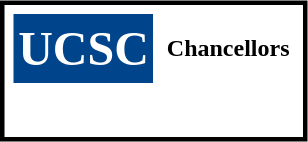<table cellpadding=3 cellspacing=6 style="float:right; margin:5px; border:3px solid;">
<tr>
<th style="width:40px; height:40px; background:#00458c; text-align:center; font-size:24pt; color:#fff;"><strong>UCSC</strong></th>
<th style="background:white;"><strong>Chancellors</strong></th>
</tr>
<tr>
<td colspan="2" style="text-align:center;"><br></td>
</tr>
</table>
